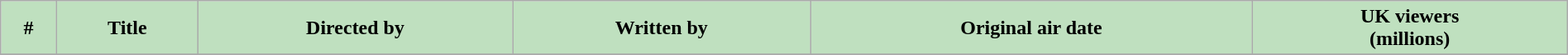<table class="wikitable plainrowheaders"  style="width:100%; background:#fff;">
<tr>
<th style="background: #bfe0bf;">#</th>
<th style="background: #bfe0bf;">Title</th>
<th style="background: #bfe0bf;">Directed by</th>
<th style="background: #bfe0bf;">Written by</th>
<th style="background: #bfe0bf;">Original air date</th>
<th style="background: #bfe0bf;">UK viewers<br>(millions)</th>
</tr>
<tr>
</tr>
</table>
